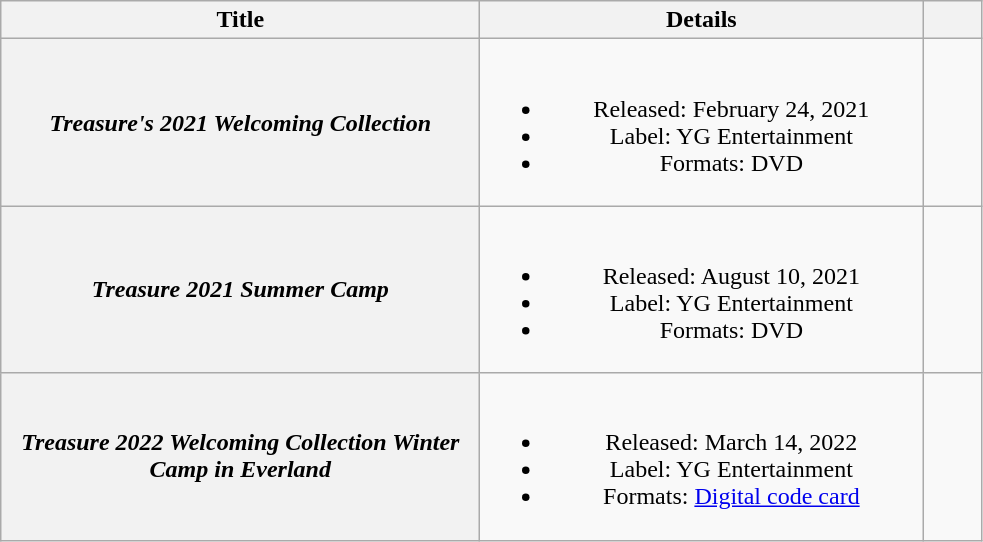<table class="wikitable plainrowheaders" style="text-align:center;">
<tr>
<th scope="col" style="width:19.5em;">Title</th>
<th scope="col" style="width:18em;">Details</th>
<th style="width:2em;"></th>
</tr>
<tr>
<th scope="row"><em>Treasure's 2021 Welcoming Collection</em></th>
<td><br><ul><li>Released: February 24, 2021</li><li>Label: YG Entertainment</li><li>Formats: DVD</li></ul></td>
<td style="text-align:center;"></td>
</tr>
<tr>
<th scope="row"><em>Treasure 2021 Summer Camp</em></th>
<td><br><ul><li>Released: August 10, 2021</li><li>Label: YG Entertainment</li><li>Formats: DVD</li></ul></td>
<td style="text-align:center;"></td>
</tr>
<tr>
<th scope="row"><em>Treasure 2022 Welcoming Collection Winter Camp in Everland</em></th>
<td><br><ul><li>Released: March 14, 2022</li><li>Label: YG Entertainment</li><li>Formats: <a href='#'>Digital code card</a></li></ul></td>
<td style="text-align:center;"></td>
</tr>
</table>
